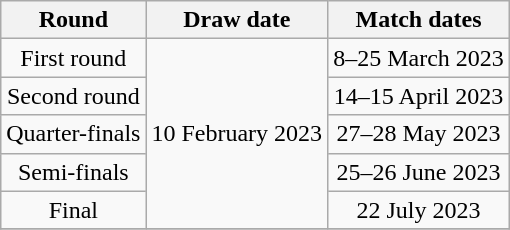<table class="wikitable" style="text-align:center">
<tr>
<th>Round</th>
<th>Draw date</th>
<th>Match dates</th>
</tr>
<tr>
<td>First round</td>
<td rowspan="5">10 February 2023</td>
<td colspan=2>8–25 March 2023</td>
</tr>
<tr>
<td>Second round</td>
<td colspan=2>14–15 April 2023</td>
</tr>
<tr>
<td>Quarter-finals</td>
<td colspan=2>27–28 May 2023</td>
</tr>
<tr>
<td>Semi-finals</td>
<td colspan=2>25–26 June 2023</td>
</tr>
<tr>
<td>Final</td>
<td colspan=2>22 July 2023</td>
</tr>
<tr>
</tr>
</table>
